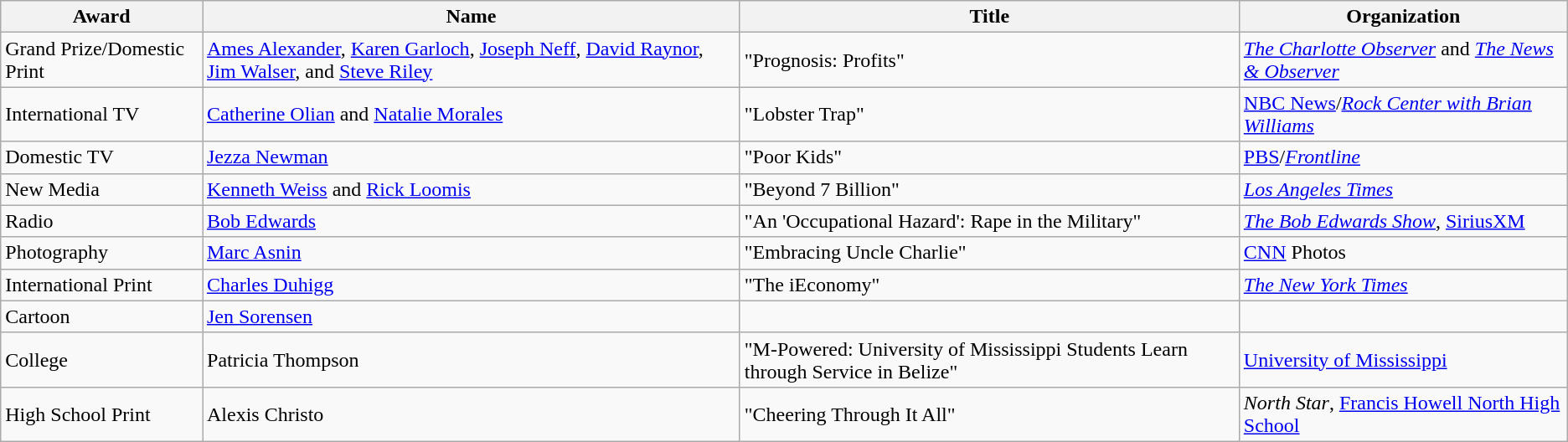<table class="wikitable">
<tr>
<th>Award</th>
<th>Name</th>
<th>Title</th>
<th>Organization</th>
</tr>
<tr>
<td>Grand Prize/Domestic Print</td>
<td><a href='#'>Ames Alexander</a>, <a href='#'>Karen Garloch</a>, <a href='#'>Joseph Neff</a>, <a href='#'>David Raynor</a>, <a href='#'>Jim Walser</a>, and <a href='#'>Steve Riley</a></td>
<td>"Prognosis: Profits"</td>
<td><em><a href='#'>The Charlotte Observer</a></em> and <em><a href='#'>The News & Observer</a></em></td>
</tr>
<tr>
<td>International TV</td>
<td><a href='#'>Catherine Olian</a> and <a href='#'>Natalie Morales</a></td>
<td>"Lobster Trap"</td>
<td><a href='#'>NBC News</a>/<em><a href='#'>Rock Center with Brian Williams</a></em></td>
</tr>
<tr>
<td>Domestic TV</td>
<td><a href='#'>Jezza Newman</a></td>
<td>"Poor Kids"</td>
<td><a href='#'>PBS</a>/<em><a href='#'>Frontline</a></em></td>
</tr>
<tr>
<td>New Media</td>
<td><a href='#'>Kenneth Weiss</a> and <a href='#'>Rick Loomis</a></td>
<td>"Beyond 7 Billion"</td>
<td><em><a href='#'>Los Angeles Times</a></em></td>
</tr>
<tr>
<td>Radio</td>
<td><a href='#'>Bob Edwards</a></td>
<td>"An 'Occupational Hazard': Rape in the Military"</td>
<td><em><a href='#'>The Bob Edwards Show</a></em>, <a href='#'>SiriusXM</a></td>
</tr>
<tr>
<td>Photography</td>
<td><a href='#'>Marc Asnin</a></td>
<td>"Embracing Uncle Charlie"</td>
<td><a href='#'>CNN</a> Photos</td>
</tr>
<tr>
<td>International Print</td>
<td><a href='#'>Charles Duhigg</a></td>
<td>"The iEconomy"</td>
<td><em><a href='#'>The New York Times</a></em></td>
</tr>
<tr>
<td>Cartoon</td>
<td><a href='#'>Jen Sorensen</a></td>
<td></td>
<td></td>
</tr>
<tr>
<td>College</td>
<td>Patricia Thompson</td>
<td>"M-Powered: University of Mississippi Students Learn through Service in Belize"</td>
<td><a href='#'>University of Mississippi</a></td>
</tr>
<tr>
<td>High School Print</td>
<td>Alexis Christo</td>
<td>"Cheering Through It All"</td>
<td><em>North Star</em>, <a href='#'>Francis Howell North High School</a></td>
</tr>
</table>
